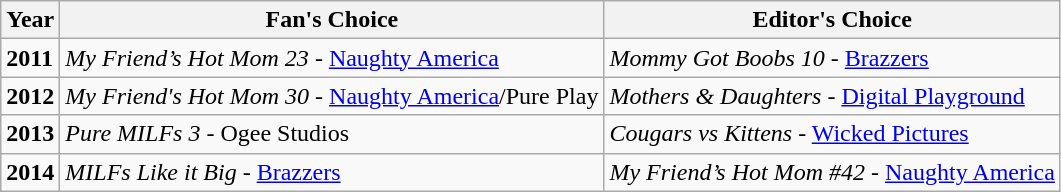<table class="wikitable">
<tr>
<th>Year</th>
<th>Fan's Choice</th>
<th>Editor's Choice</th>
</tr>
<tr>
<td><strong>2011</strong></td>
<td><em>My Friend’s Hot Mom 23</em> - <a href='#'>Naughty America</a></td>
<td><em>Mommy Got Boobs 10</em> - <a href='#'>Brazzers</a></td>
</tr>
<tr>
<td><strong>2012</strong></td>
<td><em>My Friend's Hot Mom 30</em> - <a href='#'>Naughty America</a>/Pure Play</td>
<td><em>Mothers & Daughters</em> - <a href='#'>Digital Playground</a></td>
</tr>
<tr>
<td><strong>2013</strong></td>
<td><em>Pure MILFs 3</em> - Ogee Studios</td>
<td><em>Cougars vs Kittens</em> - <a href='#'>Wicked Pictures</a></td>
</tr>
<tr>
<td><strong>2014</strong></td>
<td><em>MILFs Like it Big</em> - <a href='#'>Brazzers</a></td>
<td><em>My Friend’s Hot Mom #42</em> - <a href='#'>Naughty America</a></td>
</tr>
</table>
